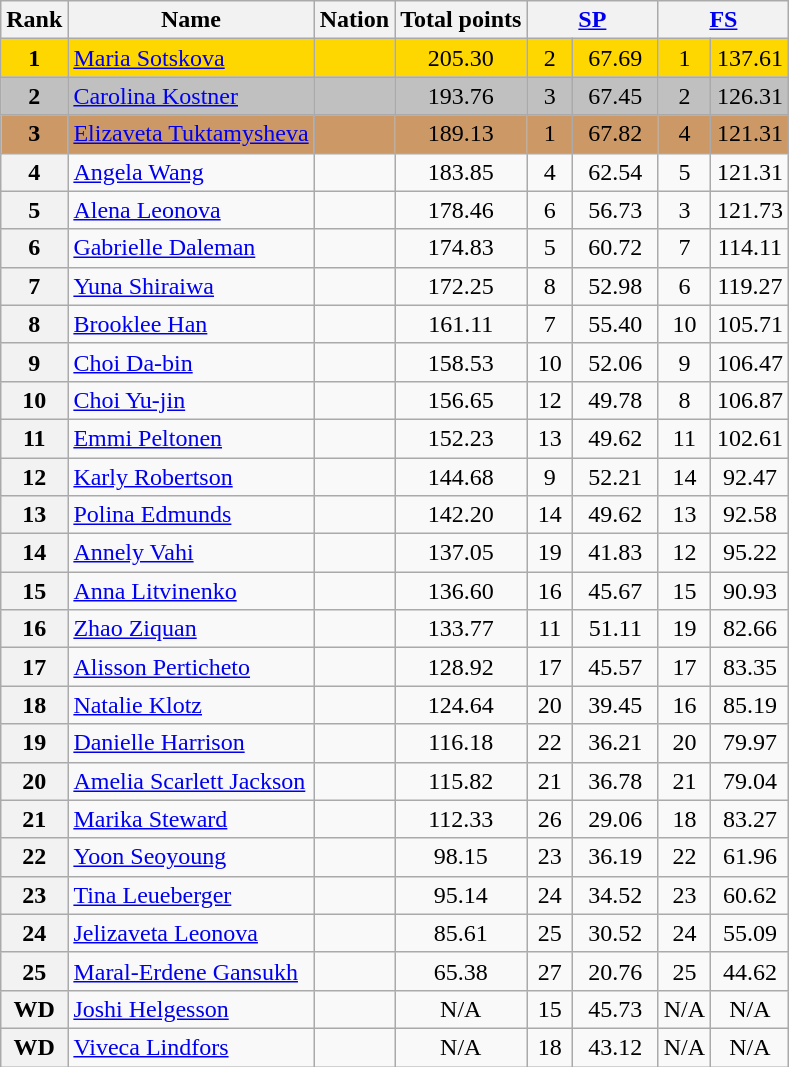<table class="wikitable sortable">
<tr>
<th>Rank</th>
<th>Name</th>
<th>Nation</th>
<th>Total points</th>
<th colspan="2" width="80px"><a href='#'>SP</a></th>
<th colspan="2" width="80px"><a href='#'>FS</a></th>
</tr>
<tr bgcolor="gold">
<td align="center"><strong>1</strong></td>
<td><a href='#'>Maria Sotskova</a></td>
<td></td>
<td align="center">205.30</td>
<td align="center">2</td>
<td align="center">67.69</td>
<td align="center">1</td>
<td align="center">137.61</td>
</tr>
<tr bgcolor="silver">
<td align="center"><strong>2</strong></td>
<td><a href='#'>Carolina Kostner</a></td>
<td></td>
<td align="center">193.76</td>
<td align="center">3</td>
<td align="center">67.45</td>
<td align="center">2</td>
<td align="center">126.31</td>
</tr>
<tr bgcolor="cc9966">
<td align="center"><strong>3</strong></td>
<td><a href='#'>Elizaveta Tuktamysheva</a></td>
<td></td>
<td align="center">189.13</td>
<td align="center">1</td>
<td align="center">67.82</td>
<td align="center">4</td>
<td align="center">121.31</td>
</tr>
<tr>
<th>4</th>
<td><a href='#'>Angela Wang</a></td>
<td></td>
<td align="center">183.85</td>
<td align="center">4</td>
<td align="center">62.54</td>
<td align="center">5</td>
<td align="center">121.31</td>
</tr>
<tr>
<th>5</th>
<td><a href='#'>Alena Leonova</a></td>
<td></td>
<td align="center">178.46</td>
<td align="center">6</td>
<td align="center">56.73</td>
<td align="center">3</td>
<td align="center">121.73</td>
</tr>
<tr>
<th>6</th>
<td><a href='#'>Gabrielle Daleman</a></td>
<td></td>
<td align="center">174.83</td>
<td align="center">5</td>
<td align="center">60.72</td>
<td align="center">7</td>
<td align="center">114.11</td>
</tr>
<tr>
<th>7</th>
<td><a href='#'>Yuna Shiraiwa</a></td>
<td></td>
<td align="center">172.25</td>
<td align="center">8</td>
<td align="center">52.98</td>
<td align="center">6</td>
<td align="center">119.27</td>
</tr>
<tr>
<th>8</th>
<td><a href='#'>Brooklee Han</a></td>
<td></td>
<td align="center">161.11</td>
<td align="center">7</td>
<td align="center">55.40</td>
<td align="center">10</td>
<td align="center">105.71</td>
</tr>
<tr>
<th>9</th>
<td><a href='#'>Choi Da-bin</a></td>
<td></td>
<td align="center">158.53</td>
<td align="center">10</td>
<td align="center">52.06</td>
<td align="center">9</td>
<td align="center">106.47</td>
</tr>
<tr>
<th>10</th>
<td><a href='#'>Choi Yu-jin</a></td>
<td></td>
<td align="center">156.65</td>
<td align="center">12</td>
<td align="center">49.78</td>
<td align="center">8</td>
<td align="center">106.87</td>
</tr>
<tr>
<th>11</th>
<td><a href='#'>Emmi Peltonen</a></td>
<td></td>
<td align="center">152.23</td>
<td align="center">13</td>
<td align="center">49.62</td>
<td align="center">11</td>
<td align="center">102.61</td>
</tr>
<tr>
<th>12</th>
<td><a href='#'>Karly Robertson</a></td>
<td></td>
<td align="center">144.68</td>
<td align="center">9</td>
<td align="center">52.21</td>
<td align="center">14</td>
<td align="center">92.47</td>
</tr>
<tr>
<th>13</th>
<td><a href='#'>Polina Edmunds</a></td>
<td></td>
<td align="center">142.20</td>
<td align="center">14</td>
<td align="center">49.62</td>
<td align="center">13</td>
<td align="center">92.58</td>
</tr>
<tr>
<th>14</th>
<td><a href='#'>Annely Vahi</a></td>
<td></td>
<td align="center">137.05</td>
<td align="center">19</td>
<td align="center">41.83</td>
<td align="center">12</td>
<td align="center">95.22</td>
</tr>
<tr>
<th>15</th>
<td><a href='#'>Anna Litvinenko</a></td>
<td></td>
<td align="center">136.60</td>
<td align="center">16</td>
<td align="center">45.67</td>
<td align="center">15</td>
<td align="center">90.93</td>
</tr>
<tr>
<th>16</th>
<td><a href='#'>Zhao Ziquan</a></td>
<td></td>
<td align="center">133.77</td>
<td align="center">11</td>
<td align="center">51.11</td>
<td align="center">19</td>
<td align="center">82.66</td>
</tr>
<tr>
<th>17</th>
<td><a href='#'>Alisson Perticheto</a></td>
<td></td>
<td align="center">128.92</td>
<td align="center">17</td>
<td align="center">45.57</td>
<td align="center">17</td>
<td align="center">83.35</td>
</tr>
<tr>
<th>18</th>
<td><a href='#'>Natalie Klotz</a></td>
<td></td>
<td align="center">124.64</td>
<td align="center">20</td>
<td align="center">39.45</td>
<td align="center">16</td>
<td align="center">85.19</td>
</tr>
<tr>
<th>19</th>
<td><a href='#'>Danielle Harrison</a></td>
<td></td>
<td align="center">116.18</td>
<td align="center">22</td>
<td align="center">36.21</td>
<td align="center">20</td>
<td align="center">79.97</td>
</tr>
<tr>
<th>20</th>
<td><a href='#'>Amelia Scarlett Jackson</a></td>
<td></td>
<td align="center">115.82</td>
<td align="center">21</td>
<td align="center">36.78</td>
<td align="center">21</td>
<td align="center">79.04</td>
</tr>
<tr>
<th>21</th>
<td><a href='#'>Marika Steward</a></td>
<td></td>
<td align="center">112.33</td>
<td align="center">26</td>
<td align="center">29.06</td>
<td align="center">18</td>
<td align="center">83.27</td>
</tr>
<tr>
<th>22</th>
<td><a href='#'>Yoon Seoyoung</a></td>
<td></td>
<td align="center">98.15</td>
<td align="center">23</td>
<td align="center">36.19</td>
<td align="center">22</td>
<td align="center">61.96</td>
</tr>
<tr>
<th>23</th>
<td><a href='#'>Tina Leueberger</a></td>
<td></td>
<td align="center">95.14</td>
<td align="center">24</td>
<td align="center">34.52</td>
<td align="center">23</td>
<td align="center">60.62</td>
</tr>
<tr>
<th>24</th>
<td><a href='#'>Jelizaveta Leonova</a></td>
<td></td>
<td align="center">85.61</td>
<td align="center">25</td>
<td align="center">30.52</td>
<td align="center">24</td>
<td align="center">55.09</td>
</tr>
<tr>
<th>25</th>
<td><a href='#'>Maral-Erdene Gansukh</a></td>
<td></td>
<td align="center">65.38</td>
<td align="center">27</td>
<td align="center">20.76</td>
<td align="center">25</td>
<td align="center">44.62</td>
</tr>
<tr>
<th>WD</th>
<td><a href='#'>Joshi Helgesson</a></td>
<td></td>
<td align="center">N/A</td>
<td align="center">15</td>
<td align="center">45.73</td>
<td align="center">N/A</td>
<td align="center">N/A</td>
</tr>
<tr>
<th>WD</th>
<td><a href='#'>Viveca Lindfors</a></td>
<td></td>
<td align="center">N/A</td>
<td align="center">18</td>
<td align="center">43.12</td>
<td align="center">N/A</td>
<td align="center">N/A</td>
</tr>
</table>
